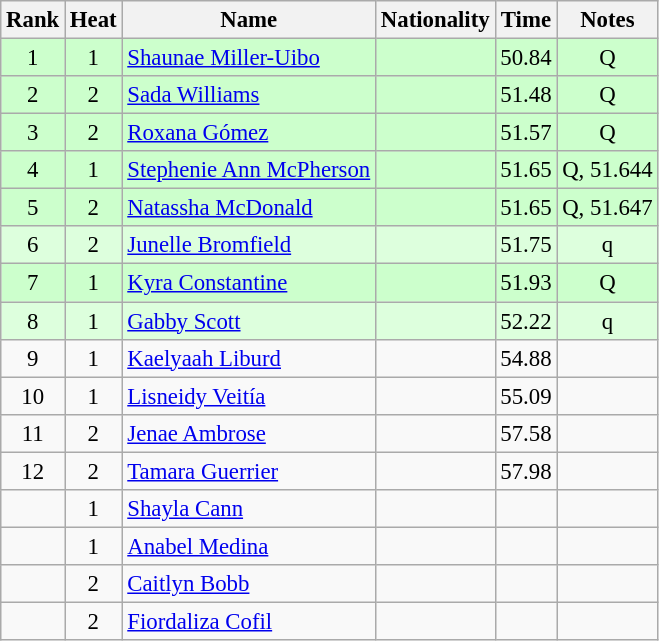<table class="wikitable sortable" style="text-align:center;font-size:95%">
<tr>
<th>Rank</th>
<th>Heat</th>
<th>Name</th>
<th>Nationality</th>
<th>Time</th>
<th>Notes</th>
</tr>
<tr bgcolor=ccffcc>
<td>1</td>
<td>1</td>
<td align=left><a href='#'>Shaunae Miller-Uibo</a></td>
<td align=left></td>
<td>50.84</td>
<td>Q</td>
</tr>
<tr bgcolor=ccffcc>
<td>2</td>
<td>2</td>
<td align=left><a href='#'>Sada Williams</a></td>
<td align=left></td>
<td>51.48</td>
<td>Q</td>
</tr>
<tr bgcolor=ccffcc>
<td>3</td>
<td>2</td>
<td align=left><a href='#'>Roxana Gómez</a></td>
<td align=left></td>
<td>51.57</td>
<td>Q</td>
</tr>
<tr bgcolor=ccffcc>
<td>4</td>
<td>1</td>
<td align=left><a href='#'>Stephenie Ann McPherson</a></td>
<td align=left></td>
<td>51.65</td>
<td>Q, 51.644</td>
</tr>
<tr bgcolor=ccffcc>
<td>5</td>
<td>2</td>
<td align=left><a href='#'>Natassha McDonald</a></td>
<td align=left></td>
<td>51.65</td>
<td>Q, 51.647</td>
</tr>
<tr bgcolor=ddffdd>
<td>6</td>
<td>2</td>
<td align=left><a href='#'>Junelle Bromfield</a></td>
<td align=left></td>
<td>51.75</td>
<td>q</td>
</tr>
<tr bgcolor=ccffcc>
<td>7</td>
<td>1</td>
<td align=left><a href='#'>Kyra Constantine</a></td>
<td align=left></td>
<td>51.93</td>
<td>Q</td>
</tr>
<tr bgcolor=ddffdd>
<td>8</td>
<td>1</td>
<td align=left><a href='#'>Gabby Scott</a></td>
<td align=left></td>
<td>52.22</td>
<td>q</td>
</tr>
<tr>
<td>9</td>
<td>1</td>
<td align=left><a href='#'>Kaelyaah Liburd</a></td>
<td align=left></td>
<td>54.88</td>
<td></td>
</tr>
<tr>
<td>10</td>
<td>1</td>
<td align=left><a href='#'>Lisneidy Veitía</a></td>
<td align=left></td>
<td>55.09</td>
<td></td>
</tr>
<tr>
<td>11</td>
<td>2</td>
<td align=left><a href='#'>Jenae Ambrose</a></td>
<td align=left></td>
<td>57.58</td>
<td></td>
</tr>
<tr>
<td>12</td>
<td>2</td>
<td align=left><a href='#'>Tamara Guerrier</a></td>
<td align=left></td>
<td>57.98</td>
<td></td>
</tr>
<tr>
<td></td>
<td>1</td>
<td align=left><a href='#'>Shayla Cann</a></td>
<td align=left></td>
<td></td>
<td></td>
</tr>
<tr>
<td></td>
<td>1</td>
<td align=left><a href='#'>Anabel Medina</a></td>
<td align=left></td>
<td></td>
<td></td>
</tr>
<tr>
<td></td>
<td>2</td>
<td align=left><a href='#'>Caitlyn Bobb</a></td>
<td align=left></td>
<td></td>
<td></td>
</tr>
<tr>
<td></td>
<td>2</td>
<td align=left><a href='#'>Fiordaliza Cofil</a></td>
<td align=left></td>
<td></td>
<td></td>
</tr>
</table>
